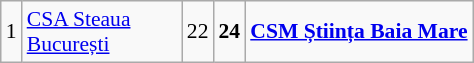<table class="wikitable gauche" cellpadding="0" cellspacing="0" style="font-size:90%;">
<tr>
<td>1</td>
<td width="100px"><a href='#'>CSA Steaua București</a></td>
<td>22</td>
<td><strong>24</strong></td>
<td><strong><a href='#'>CSM Știința Baia Mare</a></strong></td>
</tr>
</table>
